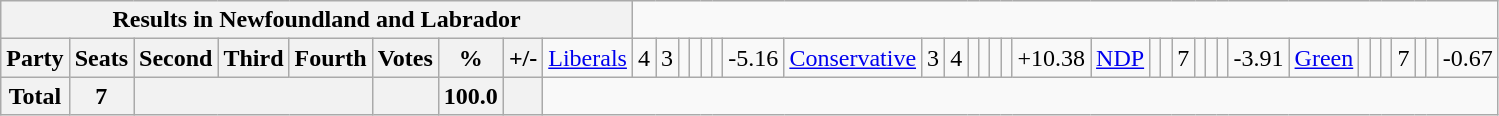<table class="wikitable">
<tr>
<th colspan=10>Results in Newfoundland and Labrador</th>
</tr>
<tr>
<th colspan=2>Party</th>
<th>Seats</th>
<th>Second</th>
<th>Third</th>
<th>Fourth</th>
<th>Votes</th>
<th>%</th>
<th>+/-<br></th>
<td><a href='#'>Liberals</a></td>
<td align="right">4</td>
<td align="right">3</td>
<td align="right"></td>
<td align="right"></td>
<td align="right"></td>
<td align="right"></td>
<td align="right">-5.16<br></td>
<td><a href='#'>Conservative</a></td>
<td align="right">3</td>
<td align="right">4</td>
<td align="right"></td>
<td align="right"></td>
<td align="right"></td>
<td align="right"></td>
<td align="right">+10.38<br></td>
<td><a href='#'>NDP</a></td>
<td align="right"></td>
<td align="right"></td>
<td align="right">7</td>
<td align="right"></td>
<td align="right"></td>
<td align="right"></td>
<td align="right">-3.91<br></td>
<td><a href='#'>Green</a></td>
<td align="right"></td>
<td align="right"></td>
<td align="right"></td>
<td align="right">7</td>
<td align="right"></td>
<td align="right"></td>
<td align="right">-0.67</td>
</tr>
<tr>
<th colspan="2">Total</th>
<th>7</th>
<th colspan="3"></th>
<th></th>
<th>100.0</th>
<th></th>
</tr>
</table>
